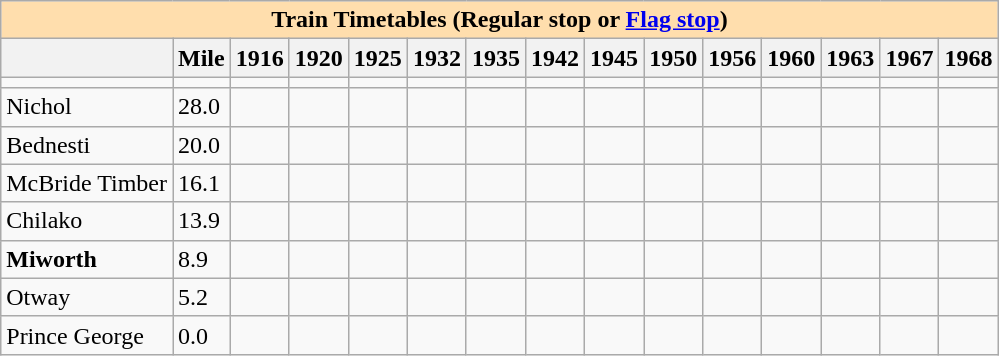<table class="wikitable">
<tr>
<th colspan="15" style="background:#ffdead;">Train Timetables (Regular stop or <a href='#'>Flag stop</a>)</th>
</tr>
<tr>
<th></th>
<th>Mile</th>
<th>1916</th>
<th>1920</th>
<th>1925</th>
<th>1932</th>
<th>1935</th>
<th>1942</th>
<th>1945</th>
<th>1950</th>
<th>1956</th>
<th>1960</th>
<th>1963</th>
<th>1967</th>
<th>1968</th>
</tr>
<tr>
<td></td>
<td></td>
<td></td>
<td></td>
<td></td>
<td></td>
<td></td>
<td></td>
<td></td>
<td></td>
<td></td>
<td></td>
<td></td>
<td></td>
<td></td>
</tr>
<tr>
<td>Nichol</td>
<td>28.0</td>
<td></td>
<td></td>
<td></td>
<td></td>
<td></td>
<td></td>
<td></td>
<td></td>
<td></td>
<td></td>
<td></td>
<td></td>
<td></td>
</tr>
<tr>
<td>Bednesti</td>
<td>20.0</td>
<td></td>
<td></td>
<td></td>
<td></td>
<td></td>
<td></td>
<td></td>
<td></td>
<td></td>
<td></td>
<td></td>
<td></td>
<td></td>
</tr>
<tr>
<td>McBride Timber</td>
<td>16.1</td>
<td></td>
<td></td>
<td></td>
<td></td>
<td></td>
<td></td>
<td></td>
<td></td>
<td></td>
<td></td>
<td></td>
<td></td>
<td></td>
</tr>
<tr>
<td>Chilako</td>
<td>13.9</td>
<td></td>
<td></td>
<td></td>
<td></td>
<td></td>
<td></td>
<td></td>
<td></td>
<td></td>
<td></td>
<td></td>
<td></td>
<td></td>
</tr>
<tr>
<td><strong>Miworth</strong></td>
<td>8.9</td>
<td></td>
<td></td>
<td></td>
<td></td>
<td></td>
<td></td>
<td></td>
<td></td>
<td></td>
<td></td>
<td></td>
<td></td>
<td></td>
</tr>
<tr>
<td>Otway</td>
<td>5.2</td>
<td></td>
<td></td>
<td></td>
<td></td>
<td></td>
<td></td>
<td></td>
<td></td>
<td></td>
<td></td>
<td></td>
<td></td>
<td></td>
</tr>
<tr>
<td>Prince George</td>
<td>0.0</td>
<td></td>
<td></td>
<td></td>
<td></td>
<td></td>
<td></td>
<td></td>
<td></td>
<td></td>
<td></td>
<td></td>
<td></td>
<td></td>
</tr>
</table>
